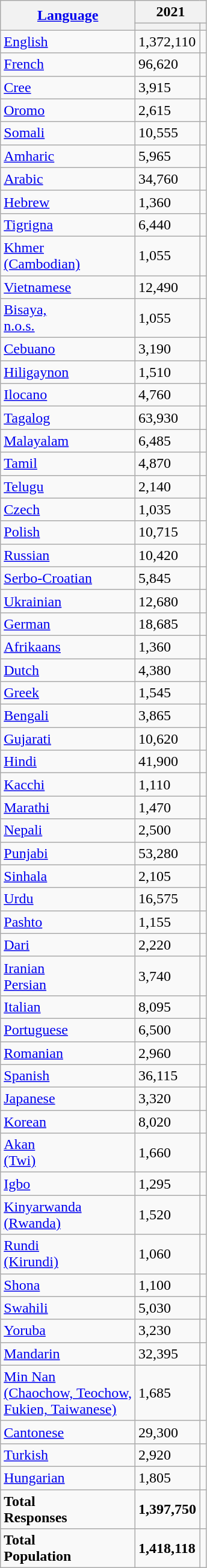<table class="wikitable collapsible sortable">
<tr>
<th rowspan="2"><a href='#'>Language</a></th>
<th colspan="2">2021</th>
</tr>
<tr>
<th><a href='#'></a></th>
<th></th>
</tr>
<tr>
<td><a href='#'>English</a></td>
<td>1,372,110</td>
<td></td>
</tr>
<tr>
<td><a href='#'>French</a></td>
<td>96,620</td>
<td></td>
</tr>
<tr>
<td><a href='#'>Cree</a></td>
<td>3,915</td>
<td></td>
</tr>
<tr>
<td><a href='#'>Oromo</a></td>
<td>2,615</td>
<td></td>
</tr>
<tr>
<td><a href='#'>Somali</a></td>
<td>10,555</td>
<td></td>
</tr>
<tr>
<td><a href='#'>Amharic</a></td>
<td>5,965</td>
<td></td>
</tr>
<tr>
<td><a href='#'>Arabic</a></td>
<td>34,760</td>
<td></td>
</tr>
<tr>
<td><a href='#'>Hebrew</a></td>
<td>1,360</td>
<td></td>
</tr>
<tr>
<td><a href='#'>Tigrigna</a></td>
<td>6,440</td>
<td></td>
</tr>
<tr>
<td><a href='#'>Khmer<br>(Cambodian)</a></td>
<td>1,055</td>
<td></td>
</tr>
<tr>
<td><a href='#'>Vietnamese</a></td>
<td>12,490</td>
<td></td>
</tr>
<tr>
<td><a href='#'>Bisaya,<br>n.o.s.</a></td>
<td>1,055</td>
<td></td>
</tr>
<tr>
<td><a href='#'>Cebuano</a></td>
<td>3,190</td>
<td></td>
</tr>
<tr>
<td><a href='#'>Hiligaynon</a></td>
<td>1,510</td>
<td></td>
</tr>
<tr>
<td><a href='#'>Ilocano</a></td>
<td>4,760</td>
<td></td>
</tr>
<tr>
<td><a href='#'>Tagalog</a></td>
<td>63,930</td>
<td></td>
</tr>
<tr>
<td><a href='#'>Malayalam</a></td>
<td>6,485</td>
<td></td>
</tr>
<tr>
<td><a href='#'>Tamil</a></td>
<td>4,870</td>
<td></td>
</tr>
<tr>
<td><a href='#'>Telugu</a></td>
<td>2,140</td>
<td></td>
</tr>
<tr>
<td><a href='#'>Czech</a></td>
<td>1,035</td>
<td></td>
</tr>
<tr>
<td><a href='#'>Polish</a></td>
<td>10,715</td>
<td></td>
</tr>
<tr>
<td><a href='#'>Russian</a></td>
<td>10,420</td>
<td></td>
</tr>
<tr>
<td><a href='#'>Serbo-Croatian</a></td>
<td>5,845</td>
<td></td>
</tr>
<tr>
<td><a href='#'>Ukrainian</a></td>
<td>12,680</td>
<td></td>
</tr>
<tr>
<td><a href='#'>German</a></td>
<td>18,685</td>
<td></td>
</tr>
<tr>
<td><a href='#'>Afrikaans</a></td>
<td>1,360</td>
<td></td>
</tr>
<tr>
<td><a href='#'>Dutch</a></td>
<td>4,380</td>
<td></td>
</tr>
<tr>
<td><a href='#'>Greek</a></td>
<td>1,545</td>
<td></td>
</tr>
<tr>
<td><a href='#'>Bengali</a></td>
<td>3,865</td>
<td></td>
</tr>
<tr>
<td><a href='#'>Gujarati</a></td>
<td>10,620</td>
<td></td>
</tr>
<tr>
<td><a href='#'>Hindi</a></td>
<td>41,900</td>
<td></td>
</tr>
<tr>
<td><a href='#'>Kacchi</a></td>
<td>1,110</td>
<td></td>
</tr>
<tr>
<td><a href='#'>Marathi</a></td>
<td>1,470</td>
<td></td>
</tr>
<tr>
<td><a href='#'>Nepali</a></td>
<td>2,500</td>
<td></td>
</tr>
<tr>
<td><a href='#'>Punjabi</a></td>
<td>53,280</td>
<td></td>
</tr>
<tr>
<td><a href='#'>Sinhala</a></td>
<td>2,105</td>
<td></td>
</tr>
<tr>
<td><a href='#'>Urdu</a></td>
<td>16,575</td>
<td></td>
</tr>
<tr>
<td><a href='#'>Pashto</a></td>
<td>1,155</td>
<td></td>
</tr>
<tr>
<td><a href='#'>Dari</a></td>
<td>2,220</td>
<td></td>
</tr>
<tr>
<td><a href='#'>Iranian<br>Persian</a></td>
<td>3,740</td>
<td></td>
</tr>
<tr>
<td><a href='#'>Italian</a></td>
<td>8,095</td>
<td></td>
</tr>
<tr>
<td><a href='#'>Portuguese</a></td>
<td>6,500</td>
<td></td>
</tr>
<tr>
<td><a href='#'>Romanian</a></td>
<td>2,960</td>
<td></td>
</tr>
<tr>
<td><a href='#'>Spanish</a></td>
<td>36,115</td>
<td></td>
</tr>
<tr>
<td><a href='#'>Japanese</a></td>
<td>3,320</td>
<td></td>
</tr>
<tr>
<td><a href='#'>Korean</a></td>
<td>8,020</td>
<td></td>
</tr>
<tr>
<td><a href='#'>Akan<br>(Twi)</a></td>
<td>1,660</td>
<td></td>
</tr>
<tr>
<td><a href='#'>Igbo</a></td>
<td>1,295</td>
<td></td>
</tr>
<tr>
<td><a href='#'>Kinyarwanda<br>(Rwanda)</a></td>
<td>1,520</td>
<td></td>
</tr>
<tr>
<td><a href='#'>Rundi<br>(Kirundi)</a></td>
<td>1,060</td>
<td></td>
</tr>
<tr>
<td><a href='#'>Shona</a></td>
<td>1,100</td>
<td></td>
</tr>
<tr>
<td><a href='#'>Swahili</a></td>
<td>5,030</td>
<td></td>
</tr>
<tr>
<td><a href='#'>Yoruba</a></td>
<td>3,230</td>
<td></td>
</tr>
<tr>
<td><a href='#'>Mandarin</a></td>
<td>32,395</td>
<td></td>
</tr>
<tr>
<td><a href='#'>Min Nan<br>(Chaochow, Teochow,<br>Fukien, Taiwanese)</a></td>
<td>1,685</td>
<td></td>
</tr>
<tr>
<td><a href='#'>Cantonese</a></td>
<td>29,300</td>
<td></td>
</tr>
<tr>
<td><a href='#'>Turkish</a></td>
<td>2,920</td>
<td></td>
</tr>
<tr>
<td><a href='#'>Hungarian</a></td>
<td>1,805</td>
<td></td>
</tr>
<tr>
<td><strong>Total<br>Responses</strong></td>
<td><strong>1,397,750</strong></td>
<td><strong></strong></td>
</tr>
<tr>
<td><strong>Total<br>Population</strong></td>
<td><strong>1,418,118</strong></td>
<td><strong></strong></td>
</tr>
</table>
